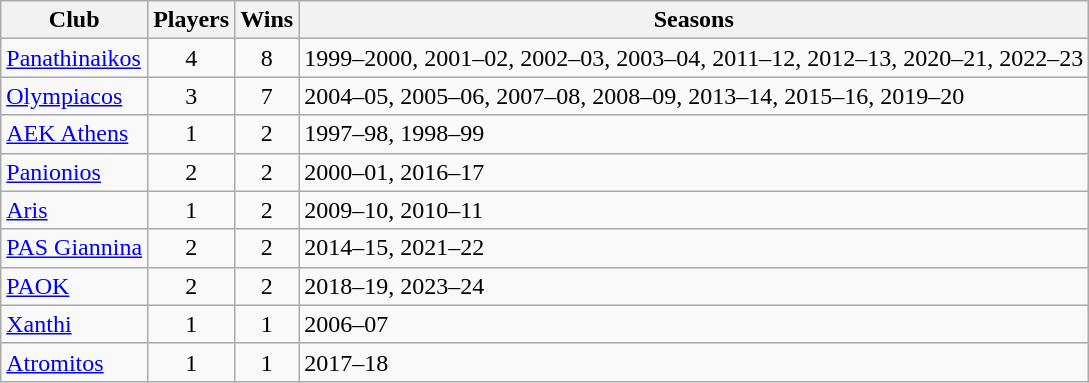<table class="wikitable" style="margin-right: 0;">
<tr text-align:center;">
<th>Club</th>
<th>Players</th>
<th>Wins</th>
<th>Seasons</th>
</tr>
<tr>
<td><a href='#'>Panathinaikos</a></td>
<td align="center">4</td>
<td align="center">8</td>
<td>1999–2000, 2001–02, 2002–03, 2003–04, 2011–12, 2012–13, 2020–21, 2022–23</td>
</tr>
<tr>
<td><a href='#'>Olympiacos</a></td>
<td align="center">3</td>
<td align="center">7</td>
<td>2004–05, 2005–06, 2007–08, 2008–09, 2013–14, 2015–16, 2019–20</td>
</tr>
<tr>
<td><a href='#'>AEK Athens</a></td>
<td align="center">1</td>
<td align="center">2</td>
<td>1997–98, 1998–99</td>
</tr>
<tr>
<td><a href='#'>Panionios</a></td>
<td align="center">2</td>
<td align="center">2</td>
<td>2000–01, 2016–17</td>
</tr>
<tr>
<td><a href='#'>Aris</a></td>
<td align="center">1</td>
<td align="center">2</td>
<td>2009–10, 2010–11</td>
</tr>
<tr>
<td><a href='#'>PAS Giannina</a></td>
<td align="center">2</td>
<td align="center">2</td>
<td>2014–15, 2021–22</td>
</tr>
<tr>
<td><a href='#'>PAOK</a></td>
<td align="center">2</td>
<td align="center">2</td>
<td>2018–19, 2023–24</td>
</tr>
<tr>
<td><a href='#'>Xanthi</a></td>
<td align="center">1</td>
<td align="center">1</td>
<td>2006–07</td>
</tr>
<tr>
<td><a href='#'>Atromitos</a></td>
<td align="center">1</td>
<td align="center">1</td>
<td>2017–18</td>
</tr>
</table>
